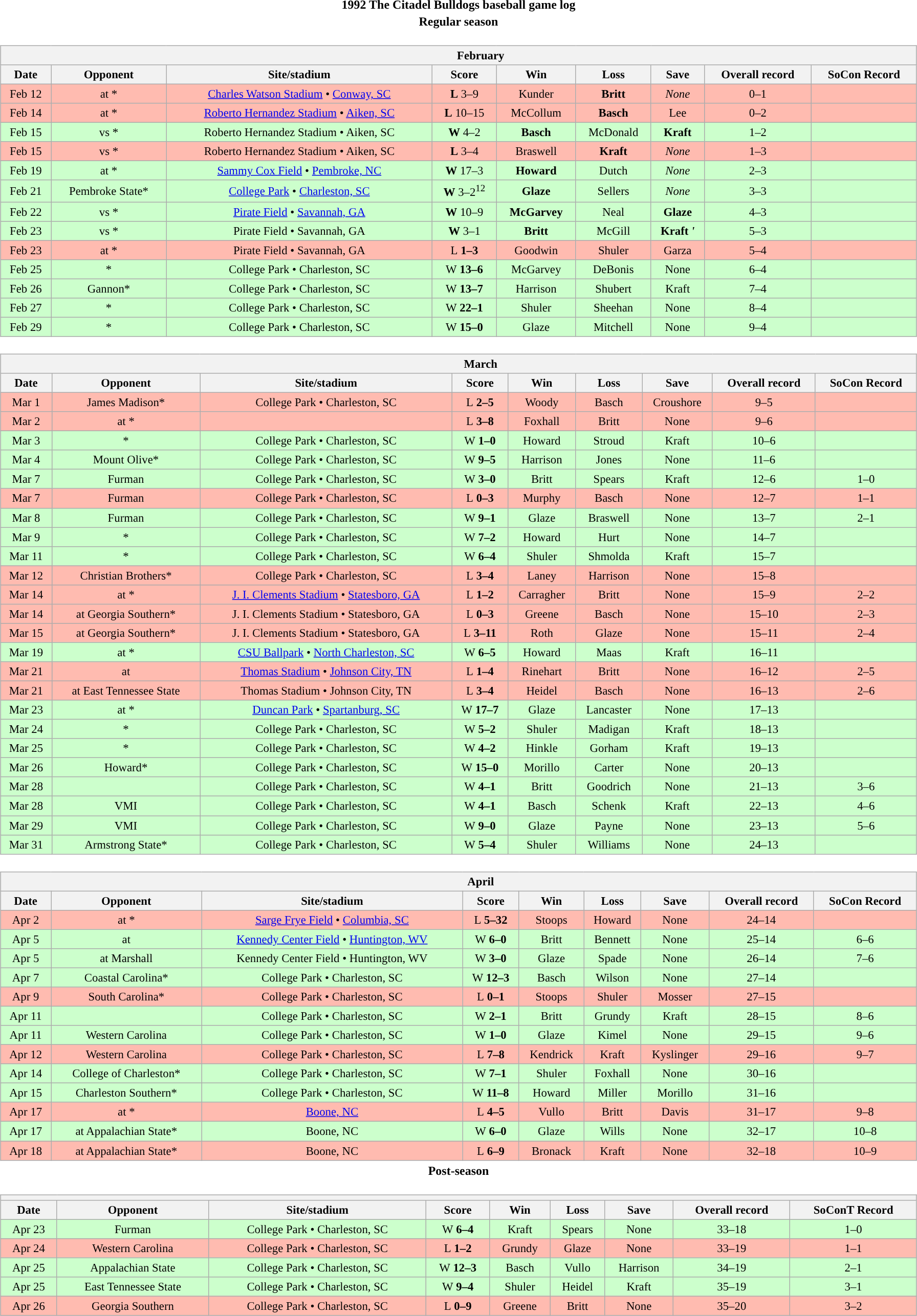<table class="toccolours" width=95% style="margin:1.5em auto; text-align:center;">
<tr>
<th colspan=2>1992 The Citadel Bulldogs baseball game log</th>
</tr>
<tr>
<th colspan=2>Regular season</th>
</tr>
<tr valign="top">
<td><br><table class="wikitable collapsible collapsed" style="margin:auto; font-size:95%; width:100%">
<tr>
<th colspan=10 style="padding-left:4em;">February</th>
</tr>
<tr>
<th>Date</th>
<th>Opponent</th>
<th>Site/stadium</th>
<th>Score</th>
<th>Win</th>
<th>Loss</th>
<th>Save</th>
<th>Overall record</th>
<th>SoCon Record</th>
</tr>
<tr bgcolor=ffbbb>
<td>Feb 12</td>
<td>at *</td>
<td><a href='#'>Charles Watson Stadium</a> • <a href='#'>Conway, SC</a></td>
<td><strong>L</strong> 3–9</td>
<td>Kunder</td>
<td><strong>Britt</strong></td>
<td><em>None</em></td>
<td>0–1</td>
<td></td>
</tr>
<tr bgcolor=ffbbb>
<td>Feb 14</td>
<td>at *</td>
<td><a href='#'>Roberto Hernandez Stadium</a> • <a href='#'>Aiken, SC</a></td>
<td><strong>L</strong> 10–15</td>
<td>McCollum</td>
<td><strong>Basch</strong></td>
<td>Lee</td>
<td>0–2</td>
<td></td>
</tr>
<tr bgcolor=ccffcc>
<td>Feb 15</td>
<td>vs *</td>
<td>Roberto Hernandez Stadium • Aiken, SC</td>
<td><strong>W</strong> 4–2</td>
<td><strong>Basch</strong></td>
<td>McDonald</td>
<td><strong>Kraft</strong></td>
<td>1–2</td>
<td></td>
</tr>
<tr bgcolor=ffbbb>
<td>Feb 15</td>
<td>vs *</td>
<td>Roberto Hernandez Stadium • Aiken, SC</td>
<td><strong>L</strong> 3–4</td>
<td>Braswell</td>
<td><strong>Kraft</strong></td>
<td><em>None</em></td>
<td>1–3</td>
<td></td>
</tr>
<tr bgcolor=ccffcc>
<td>Feb 19</td>
<td>at *</td>
<td><a href='#'>Sammy Cox Field</a> • <a href='#'>Pembroke, NC</a></td>
<td><strong>W</strong> 17–3</td>
<td><strong>Howard</strong></td>
<td>Dutch</td>
<td><em>None</em></td>
<td>2–3</td>
<td></td>
</tr>
<tr bgcolor=ccffcc>
<td>Feb 21</td>
<td>Pembroke State*</td>
<td><a href='#'>College Park</a> • <a href='#'>Charleston, SC</a></td>
<td><strong>W</strong> 3–2<sup>12</sup></td>
<td><strong>Glaze</strong></td>
<td>Sellers</td>
<td><em>None</em></td>
<td>3–3</td>
<td></td>
</tr>
<tr bgcolor=ccffcc>
<td>Feb 22</td>
<td>vs *</td>
<td><a href='#'>Pirate Field</a> • <a href='#'>Savannah, GA</a></td>
<td><strong>W</strong> 10–9</td>
<td><strong>McGarvey</strong></td>
<td>Neal</td>
<td><strong>Glaze</strong></td>
<td>4–3</td>
<td></td>
</tr>
<tr bgcolor=ccffcc>
<td>Feb 23</td>
<td>vs *</td>
<td>Pirate Field • Savannah, GA</td>
<td><strong>W</strong> 3–1</td>
<td><strong>Britt</strong></td>
<td>McGill</td>
<td><strong>Kraft<em> '</td>
<td>5–3</td>
<td></td>
</tr>
<tr bgcolor=ffbbb>
<td>Feb 23</td>
<td>at *</td>
<td>Pirate Field • Savannah, GA</td>
<td></strong>L<strong> 1–3</td>
<td>Goodwin</td>
<td></strong>Shuler<strong></td>
<td>Garza</td>
<td>5–4</td>
<td></td>
</tr>
<tr bgcolor=ccffcc>
<td>Feb 25</td>
<td>*</td>
<td>College Park • Charleston, SC</td>
<td></strong>W<strong> 13–6</td>
<td></strong>McGarvey<strong></td>
<td>DeBonis</td>
<td></em>None<em></td>
<td>6–4</td>
<td></td>
</tr>
<tr bgcolor=ccffcc>
<td>Feb 26</td>
<td>Gannon*</td>
<td>College Park • Charleston, SC</td>
<td></strong>W<strong> 13–7</td>
<td></strong>Harrison<strong></td>
<td>Shubert</td>
<td></strong>Kraft<strong></td>
<td>7–4</td>
<td></td>
</tr>
<tr bgcolor=ccffcc>
<td>Feb 27</td>
<td>*</td>
<td>College Park • Charleston, SC</td>
<td></strong>W<strong> 22–1</td>
<td></strong>Shuler<strong></td>
<td>Sheehan</td>
<td></em>None<em></td>
<td>8–4</td>
<td></td>
</tr>
<tr bgcolor=ccffcc>
<td>Feb 29</td>
<td>*</td>
<td>College Park • Charleston, SC</td>
<td></strong>W<strong> 15–0</td>
<td></strong>Glaze<strong></td>
<td>Mitchell</td>
<td></em>None<em></td>
<td>9–4</td>
<td></td>
</tr>
</table>
</td>
</tr>
<tr>
<td><br><table class="wikitable collapsible collapsed" style="margin:auto; font-size:95%; width:100%">
<tr>
<th colspan=10 style="padding-left:4em;">March</th>
</tr>
<tr>
<th>Date</th>
<th>Opponent</th>
<th>Site/stadium</th>
<th>Score</th>
<th>Win</th>
<th>Loss</th>
<th>Save</th>
<th>Overall record</th>
<th>SoCon Record</th>
</tr>
<tr bgcolor=ffbbb>
<td>Mar 1</td>
<td>James Madison*</td>
<td>College Park • Charleston, SC</td>
<td></strong>L<strong> 2–5</td>
<td>Woody</td>
<td></strong>Basch<strong></td>
<td>Croushore</td>
<td>9–5</td>
<td></td>
</tr>
<tr bgcolor=ffbbb>
<td>Mar 2</td>
<td>at *</td>
<td></td>
<td></strong>L<strong> 3–8</td>
<td>Foxhall</td>
<td></strong>Britt<strong></td>
<td></em>None<em></td>
<td>9–6</td>
<td></td>
</tr>
<tr bgcolor=ccffcc>
<td>Mar 3</td>
<td>*</td>
<td>College Park • Charleston, SC</td>
<td></strong>W<strong> 1–0</td>
<td></strong>Howard<strong></td>
<td>Stroud</td>
<td></strong>Kraft<strong></td>
<td>10–6</td>
<td></td>
</tr>
<tr bgcolor=ccffcc>
<td>Mar 4</td>
<td>Mount Olive*</td>
<td>College Park • Charleston, SC</td>
<td></strong>W<strong> 9–5</td>
<td></strong>Harrison<strong></td>
<td>Jones</td>
<td></em>None<em></td>
<td>11–6</td>
<td></td>
</tr>
<tr bgcolor=ccffcc>
<td>Mar 7</td>
<td>Furman</td>
<td>College Park • Charleston, SC</td>
<td></strong>W<strong> 3–0</td>
<td></strong>Britt<strong></td>
<td>Spears</td>
<td></strong>Kraft<strong></td>
<td>12–6</td>
<td>1–0</td>
</tr>
<tr bgcolor=ffbbb>
<td>Mar 7</td>
<td>Furman</td>
<td>College Park • Charleston, SC</td>
<td></strong>L<strong> 0–3</td>
<td>Murphy</td>
<td></strong>Basch<strong></td>
<td></em>None<em></td>
<td>12–7</td>
<td>1–1</td>
</tr>
<tr bgcolor=ccffcc>
<td>Mar 8</td>
<td>Furman</td>
<td>College Park • Charleston, SC</td>
<td></strong>W<strong> 9–1</td>
<td></strong>Glaze<strong></td>
<td>Braswell</td>
<td></em>None<em></td>
<td>13–7</td>
<td>2–1</td>
</tr>
<tr bgcolor=ccffcc>
<td>Mar 9</td>
<td>*</td>
<td>College Park • Charleston, SC</td>
<td></strong>W<strong> 7–2</td>
<td></strong>Howard<strong></td>
<td>Hurt</td>
<td></em>None<em></td>
<td>14–7</td>
<td></td>
</tr>
<tr bgcolor=ccffcc>
<td>Mar 11</td>
<td>*</td>
<td>College Park • Charleston, SC</td>
<td></strong>W<strong> 6–4</td>
<td></strong>Shuler<strong></td>
<td>Shmolda</td>
<td></strong>Kraft<strong></td>
<td>15–7</td>
<td></td>
</tr>
<tr bgcolor=ffbbb>
<td>Mar 12</td>
<td>Christian Brothers*</td>
<td>College Park • Charleston, SC</td>
<td></strong>L<strong> 3–4</td>
<td>Laney</td>
<td></strong>Harrison<strong></td>
<td></em>None<em></td>
<td>15–8</td>
<td></td>
</tr>
<tr bgcolor=ffbbb>
<td>Mar 14</td>
<td>at *</td>
<td><a href='#'>J. I. Clements Stadium</a> • <a href='#'>Statesboro, GA</a></td>
<td></strong>L<strong> 1–2</td>
<td>Carragher</td>
<td></strong>Britt<strong></td>
<td></em>None<em></td>
<td>15–9</td>
<td>2–2</td>
</tr>
<tr bgcolor=ffbbb>
<td>Mar 14</td>
<td>at Georgia Southern*</td>
<td>J. I. Clements Stadium • Statesboro, GA</td>
<td></strong>L<strong> 0–3</td>
<td>Greene</td>
<td></strong>Basch<strong></td>
<td></em>None<em></td>
<td>15–10</td>
<td>2–3</td>
</tr>
<tr bgcolor=ffbbb>
<td>Mar 15</td>
<td>at Georgia Southern*</td>
<td>J. I. Clements Stadium • Statesboro, GA</td>
<td></strong>L<strong> 3–11</td>
<td>Roth</td>
<td></strong>Glaze<strong></td>
<td></em>None<em></td>
<td>15–11</td>
<td>2–4</td>
</tr>
<tr bgcolor=ccffcc>
<td>Mar 19</td>
<td>at *</td>
<td><a href='#'>CSU Ballpark</a> • <a href='#'>North Charleston, SC</a></td>
<td></strong>W<strong> 6–5</td>
<td></strong>Howard<strong></td>
<td>Maas</td>
<td></strong>Kraft<strong></td>
<td>16–11</td>
<td></td>
</tr>
<tr bgcolor=ffbbb>
<td>Mar 21</td>
<td>at </td>
<td><a href='#'>Thomas Stadium</a> • <a href='#'>Johnson City, TN</a></td>
<td></strong>L<strong> 1–4</td>
<td>Rinehart</td>
<td></strong>Britt<strong></td>
<td></em>None<em></td>
<td>16–12</td>
<td>2–5</td>
</tr>
<tr bgcolor=ffbbb>
<td>Mar 21</td>
<td>at East Tennessee State</td>
<td>Thomas Stadium • Johnson City, TN</td>
<td></strong>L<strong> 3–4</td>
<td>Heidel</td>
<td></strong>Basch<strong></td>
<td></em>None<em></td>
<td>16–13</td>
<td>2–6</td>
</tr>
<tr bgcolor=ccffcc>
<td>Mar 23</td>
<td>at *</td>
<td><a href='#'>Duncan Park</a> • <a href='#'>Spartanburg, SC</a></td>
<td></strong>W<strong> 17–7</td>
<td></strong>Glaze<strong></td>
<td>Lancaster</td>
<td></em>None<em></td>
<td>17–13</td>
<td></td>
</tr>
<tr bgcolor=ccffcc>
<td>Mar 24</td>
<td>*</td>
<td>College Park • Charleston, SC</td>
<td></strong>W<strong> 5–2</td>
<td></strong>Shuler<strong></td>
<td>Madigan</td>
<td></strong>Kraft<strong></td>
<td>18–13</td>
<td></td>
</tr>
<tr bgcolor=ccffcc>
<td>Mar 25</td>
<td>*</td>
<td>College Park • Charleston, SC</td>
<td></strong>W<strong> 4–2</td>
<td></strong>Hinkle<strong></td>
<td>Gorham</td>
<td></strong>Kraft<strong></td>
<td>19–13</td>
<td></td>
</tr>
<tr bgcolor=ccffcc>
<td>Mar 26</td>
<td>Howard*</td>
<td>College Park • Charleston, SC</td>
<td></strong>W<strong> 15–0</td>
<td></strong>Morillo<strong></td>
<td>Carter</td>
<td></em>None<em></td>
<td>20–13</td>
<td></td>
</tr>
<tr bgcolor=ccffcc>
<td>Mar 28</td>
<td></td>
<td>College Park • Charleston, SC</td>
<td></strong>W<strong> 4–1</td>
<td></strong>Britt<strong></td>
<td>Goodrich</td>
<td></em>None<em></td>
<td>21–13</td>
<td>3–6</td>
</tr>
<tr bgcolor=ccffcc>
<td>Mar 28</td>
<td>VMI</td>
<td>College Park • Charleston, SC</td>
<td></strong>W<strong> 4–1</td>
<td></strong>Basch<strong></td>
<td>Schenk</td>
<td></strong>Kraft<strong></td>
<td>22–13</td>
<td>4–6</td>
</tr>
<tr bgcolor=ccffcc>
<td>Mar 29</td>
<td>VMI</td>
<td>College Park • Charleston, SC</td>
<td></strong>W<strong> 9–0</td>
<td></strong>Glaze<strong></td>
<td>Payne</td>
<td></em>None<em></td>
<td>23–13</td>
<td>5–6</td>
</tr>
<tr bgcolor=ccffcc>
<td>Mar 31</td>
<td>Armstrong State*</td>
<td>College Park • Charleston, SC</td>
<td></strong>W<strong> 5–4</td>
<td></strong>Shuler<strong></td>
<td>Williams</td>
<td></em>None<em></td>
<td>24–13</td>
<td></td>
</tr>
</table>
</td>
</tr>
<tr>
<td><br><table class="wikitable collapsible collapsed" style="margin:auto; font-size:95%; width:100%">
<tr>
<th colspan=10 style="padding-left:4em;">April</th>
</tr>
<tr>
<th>Date</th>
<th>Opponent</th>
<th>Site/stadium</th>
<th>Score</th>
<th>Win</th>
<th>Loss</th>
<th>Save</th>
<th>Overall record</th>
<th>SoCon Record</th>
</tr>
<tr bgcolor=ffbbb>
<td>Apr 2</td>
<td>at *</td>
<td><a href='#'>Sarge Frye Field</a> • <a href='#'>Columbia, SC</a></td>
<td></strong>L<strong> 5–32</td>
<td>Stoops</td>
<td></strong>Howard<strong></td>
<td></em>None<em></td>
<td>24–14</td>
<td></td>
</tr>
<tr bgcolor=ccffcc>
<td>Apr 5</td>
<td>at </td>
<td><a href='#'>Kennedy Center Field</a> • <a href='#'>Huntington, WV</a></td>
<td></strong>W<strong> 6–0</td>
<td></strong>Britt<strong></td>
<td>Bennett</td>
<td></em>None<em></td>
<td>25–14</td>
<td>6–6</td>
</tr>
<tr bgcolor=ccffcc>
<td>Apr 5</td>
<td>at Marshall</td>
<td>Kennedy Center Field • Huntington, WV</td>
<td></strong>W<strong> 3–0</td>
<td></strong>Glaze<strong></td>
<td>Spade</td>
<td></em>None<em></td>
<td>26–14</td>
<td>7–6</td>
</tr>
<tr bgcolor=ccffcc>
<td>Apr 7</td>
<td>Coastal Carolina*</td>
<td>College Park • Charleston, SC</td>
<td></strong>W<strong> 12–3</td>
<td></strong>Basch<strong></td>
<td>Wilson</td>
<td></em>None<em></td>
<td>27–14</td>
<td></td>
</tr>
<tr bgcolor=ffbbb>
<td>Apr 9</td>
<td>South Carolina*</td>
<td>College Park • Charleston, SC</td>
<td></strong>L<strong> 0–1</td>
<td>Stoops</td>
<td></strong>Shuler<strong></td>
<td>Mosser</td>
<td>27–15</td>
<td></td>
</tr>
<tr bgcolor=ccffcc>
<td>Apr 11</td>
<td></td>
<td>College Park • Charleston, SC</td>
<td></strong>W<strong> 2–1</td>
<td></strong>Britt<strong></td>
<td>Grundy</td>
<td></strong>Kraft<strong></td>
<td>28–15</td>
<td>8–6</td>
</tr>
<tr bgcolor=ccffcc>
<td>Apr 11</td>
<td>Western Carolina</td>
<td>College Park • Charleston, SC</td>
<td></strong>W<strong> 1–0</td>
<td></strong>Glaze<strong></td>
<td>Kimel</td>
<td></em>None<em></td>
<td>29–15</td>
<td>9–6</td>
</tr>
<tr bgcolor=ffbbb>
<td>Apr 12</td>
<td>Western Carolina</td>
<td>College Park • Charleston, SC</td>
<td></strong>L<strong> 7–8</td>
<td>Kendrick</td>
<td></strong>Kraft<strong></td>
<td>Kyslinger</td>
<td>29–16</td>
<td>9–7</td>
</tr>
<tr bgcolor=ccffcc>
<td>Apr 14</td>
<td>College of Charleston*</td>
<td>College Park • Charleston, SC</td>
<td></strong>W<strong> 7–1</td>
<td></strong>Shuler<strong></td>
<td>Foxhall</td>
<td></em>None<em></td>
<td>30–16</td>
<td></td>
</tr>
<tr bgcolor=ccffcc>
<td>Apr 15</td>
<td>Charleston Southern*</td>
<td>College Park • Charleston, SC</td>
<td></strong>W<strong> 11–8</td>
<td></strong>Howard<strong></td>
<td>Miller</td>
<td></strong>Morillo<strong></td>
<td>31–16</td>
<td></td>
</tr>
<tr bgcolor=ffbbb>
<td>Apr 17</td>
<td>at *</td>
<td><a href='#'>Boone, NC</a></td>
<td></strong>L<strong> 4–5</td>
<td>Vullo</td>
<td></strong>Britt<strong></td>
<td>Davis</td>
<td>31–17</td>
<td>9–8</td>
</tr>
<tr bgcolor=ccffcc>
<td>Apr 17</td>
<td>at Appalachian State*</td>
<td>Boone, NC</td>
<td></strong>W<strong> 6–0</td>
<td></strong>Glaze<strong></td>
<td>Wills</td>
<td></em>None<em></td>
<td>32–17</td>
<td>10–8</td>
</tr>
<tr bgcolor=ffbbb>
<td>Apr 18</td>
<td>at Appalachian State*</td>
<td>Boone, NC</td>
<td></strong>L<strong> 6–9</td>
<td>Bronack</td>
<td></strong>Kraft<strong></td>
<td></em>None<em></td>
<td>32–18</td>
<td>10–9</td>
</tr>
</table>
</td>
</tr>
<tr>
<th colspan=2>Post-season</th>
</tr>
<tr>
<td><br><table class="wikitable collapsible collapsed" style="margin:auto; font-size:95%; width:100%">
<tr>
<th colspan=10 style="padding-left:4em;"><a href='#'></a></th>
</tr>
<tr>
<th>Date</th>
<th>Opponent</th>
<th>Site/stadium</th>
<th>Score</th>
<th>Win</th>
<th>Loss</th>
<th>Save</th>
<th>Overall record</th>
<th>SoConT Record</th>
</tr>
<tr bgcolor=ccffcc>
<td>Apr 23</td>
<td>Furman</td>
<td>College Park • Charleston, SC</td>
<td></strong>W<strong> 6–4</td>
<td></strong>Kraft<strong></td>
<td>Spears</td>
<td></em>None<em></td>
<td>33–18</td>
<td>1–0</td>
</tr>
<tr bgcolor=ffbbb>
<td>Apr 24</td>
<td>Western Carolina</td>
<td>College Park • Charleston, SC</td>
<td></strong>L<strong> 1–2</td>
<td>Grundy</td>
<td></strong>Glaze<strong></td>
<td></em>None<em></td>
<td>33–19</td>
<td>1–1</td>
</tr>
<tr bgcolor=ccffcc>
<td>Apr 25</td>
<td>Appalachian State</td>
<td>College Park • Charleston, SC</td>
<td></strong>W<strong> 12–3</td>
<td></strong>Basch<strong></td>
<td>Vullo</td>
<td></strong>Harrison<strong></td>
<td>34–19</td>
<td>2–1</td>
</tr>
<tr bgcolor=ccffcc>
<td>Apr 25</td>
<td>East Tennessee State</td>
<td>College Park • Charleston, SC</td>
<td></strong>W<strong> 9–4</td>
<td></strong>Shuler<strong></td>
<td>Heidel</td>
<td></strong>Kraft<strong></td>
<td>35–19</td>
<td>3–1</td>
</tr>
<tr bgcolor=ffbbb>
<td>Apr 26</td>
<td>Georgia Southern</td>
<td>College Park • Charleston, SC</td>
<td></strong>L<strong> 0–9</td>
<td>Greene</td>
<td></strong>Britt<strong></td>
<td></em>None<em></td>
<td>35–20</td>
<td>3–2</td>
</tr>
</table>
</td>
</tr>
</table>
